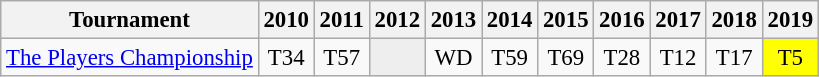<table class="wikitable" style="font-size:95%;text-align:center;">
<tr>
<th>Tournament</th>
<th>2010</th>
<th>2011</th>
<th>2012</th>
<th>2013</th>
<th>2014</th>
<th>2015</th>
<th>2016</th>
<th>2017</th>
<th>2018</th>
<th>2019</th>
</tr>
<tr>
<td align=left><a href='#'>The Players Championship</a></td>
<td>T34</td>
<td>T57</td>
<td style="background:#eeeeee;"></td>
<td>WD</td>
<td>T59</td>
<td>T69</td>
<td>T28</td>
<td>T12</td>
<td>T17</td>
<td style="background:yellow;">T5</td>
</tr>
</table>
